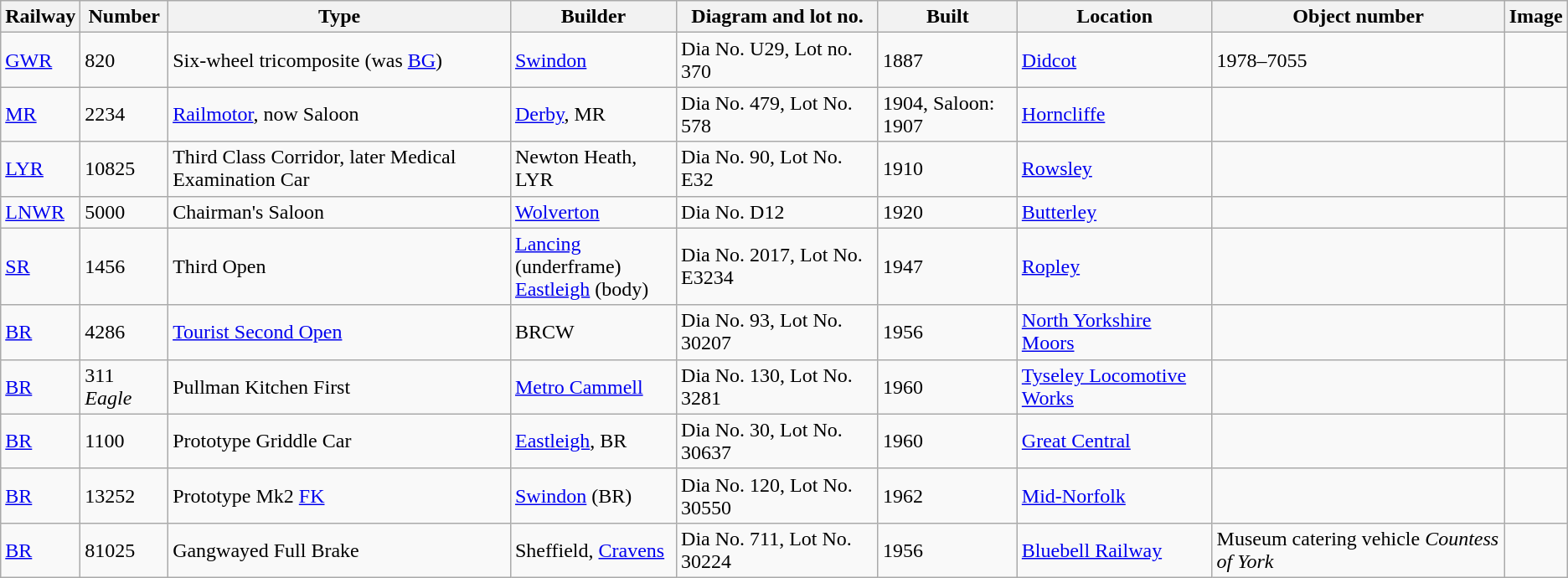<table class="wikitable sortable">
<tr>
<th>Railway</th>
<th>Number</th>
<th>Type</th>
<th>Builder</th>
<th>Diagram and lot no.</th>
<th>Built</th>
<th>Location</th>
<th>Object number</th>
<th>Image</th>
</tr>
<tr>
<td><a href='#'>GWR</a></td>
<td>820</td>
<td>Six-wheel tricomposite (was <a href='#'>BG</a>)</td>
<td><a href='#'>Swindon</a></td>
<td>Dia No. U29, Lot no. 370</td>
<td>1887</td>
<td><a href='#'>Didcot</a></td>
<td>1978–7055</td>
<td></td>
</tr>
<tr>
<td><a href='#'>MR</a></td>
<td>2234</td>
<td><a href='#'>Railmotor</a>, now Saloon</td>
<td><a href='#'>Derby</a>, MR</td>
<td>Dia No. 479, Lot No. 578</td>
<td>1904, Saloon: 1907</td>
<td><a href='#'>Horncliffe</a></td>
<td></td>
<td></td>
</tr>
<tr>
<td><a href='#'>LYR</a></td>
<td>10825</td>
<td>Third Class Corridor, later Medical Examination Car</td>
<td>Newton Heath, LYR</td>
<td>Dia No. 90, Lot No. E32</td>
<td>1910</td>
<td><a href='#'>Rowsley</a></td>
<td></td>
<td></td>
</tr>
<tr>
<td><a href='#'>LNWR</a></td>
<td>5000</td>
<td>Chairman's Saloon</td>
<td><a href='#'>Wolverton</a></td>
<td>Dia No. D12</td>
<td>1920</td>
<td><a href='#'>Butterley</a></td>
<td></td>
<td></td>
</tr>
<tr>
<td><a href='#'>SR</a></td>
<td>1456</td>
<td>Third Open</td>
<td><a href='#'>Lancing</a> (underframe)<br><a href='#'>Eastleigh</a> (body)</td>
<td>Dia No. 2017, Lot No. E3234</td>
<td>1947</td>
<td><a href='#'>Ropley</a></td>
<td></td>
<td></td>
</tr>
<tr>
<td><a href='#'>BR</a></td>
<td>4286</td>
<td><a href='#'>Tourist Second Open</a></td>
<td>BRCW</td>
<td>Dia No. 93, Lot No. 30207</td>
<td>1956</td>
<td><a href='#'>North Yorkshire Moors</a></td>
<td></td>
<td></td>
</tr>
<tr>
<td><a href='#'>BR</a></td>
<td>311 <em>Eagle</em></td>
<td>Pullman Kitchen First</td>
<td><a href='#'>Metro Cammell</a></td>
<td>Dia No. 130, Lot No. 3281</td>
<td>1960</td>
<td><a href='#'>Tyseley Locomotive Works</a></td>
<td></td>
<td></td>
</tr>
<tr>
<td><a href='#'>BR</a></td>
<td>1100</td>
<td>Prototype Griddle Car</td>
<td><a href='#'>Eastleigh</a>, BR</td>
<td>Dia No. 30, Lot No. 30637</td>
<td>1960</td>
<td><a href='#'>Great Central</a></td>
<td></td>
<td></td>
</tr>
<tr>
<td><a href='#'>BR</a></td>
<td>13252</td>
<td>Prototype Mk2 <a href='#'>FK</a></td>
<td><a href='#'>Swindon</a> (BR)</td>
<td>Dia No. 120, Lot No. 30550</td>
<td>1962</td>
<td><a href='#'>Mid-Norfolk</a></td>
<td></td>
<td></td>
</tr>
<tr>
<td><a href='#'>BR</a></td>
<td>81025</td>
<td>Gangwayed Full Brake</td>
<td>Sheffield, <a href='#'>Cravens</a></td>
<td>Dia No. 711, Lot No. 30224</td>
<td>1956</td>
<td><a href='#'>Bluebell Railway</a></td>
<td>Museum catering vehicle <em>Countess of York</em></td>
<td></td>
</tr>
</table>
